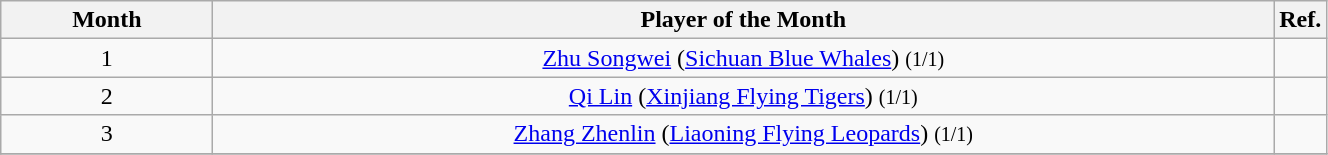<table class="wikitable sortable" style="text-align:left">
<tr>
<th width=16%>Month</th>
<th width=80%>Player of the Month</th>
<th class=unsortable>Ref.</th>
</tr>
<tr>
<td align=center>1</td>
<td align=center> <a href='#'>Zhu Songwei</a> (<a href='#'>Sichuan Blue Whales</a>) <small>(1/1)</small></td>
<td align=center></td>
</tr>
<tr>
<td align=center>2</td>
<td align=center> <a href='#'>Qi Lin</a> (<a href='#'>Xinjiang Flying Tigers</a>) <small>(1/1)</small></td>
<td align=center></td>
</tr>
<tr>
<td align=center>3</td>
<td align=center> <a href='#'>Zhang Zhenlin</a> (<a href='#'>Liaoning Flying Leopards</a>) <small>(1/1)</small></td>
<td align=center></td>
</tr>
<tr>
</tr>
</table>
